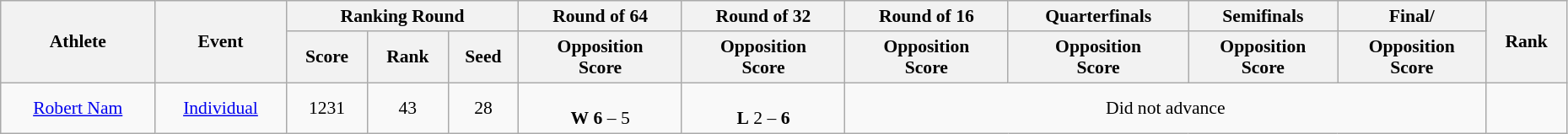<table class="wikitable" width="98%" style="text-align:left; font-size:90%">
<tr>
<th rowspan=2>Athlete</th>
<th rowspan=2>Event</th>
<th colspan=3>Ranking Round</th>
<th>Round of 64</th>
<th>Round of 32</th>
<th>Round of 16</th>
<th>Quarterfinals</th>
<th>Semifinals</th>
<th>Final/</th>
<th rowspan=2>Rank</th>
</tr>
<tr>
<th>Score</th>
<th>Rank</th>
<th>Seed</th>
<th>Opposition<br>Score</th>
<th>Opposition<br>Score</th>
<th>Opposition<br>Score</th>
<th>Opposition<br>Score</th>
<th>Opposition<br>Score</th>
<th>Opposition<br>Score</th>
</tr>
<tr align=center>
<td><a href='#'>Robert Nam</a></td>
<td><a href='#'>Individual</a></td>
<td>1231</td>
<td>43 <strong></strong></td>
<td>28</td>
<td><br><strong>W</strong> <strong>6</strong> – 5</td>
<td><br><strong>L</strong> 2 – <strong>6</strong></td>
<td colspan=4>Did not advance</td>
</tr>
</table>
